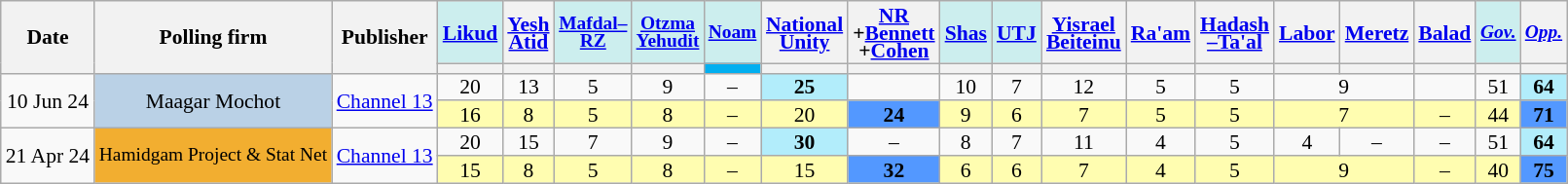<table class="wikitable sortable" style=text-align:center;font-size:90%;line-height:12px>
<tr>
<th rowspan=2>Date</th>
<th rowspan=2>Polling firm</th>
<th rowspan=2>Publisher</th>
<th style=background:#cee><a href='#'>Likud</a></th>
<th><a href='#'>Yesh<br>Atid</a></th>
<th style=background:#cee;font-size:90%><a href='#'>Mafdal–<br>RZ</a></th>
<th style=background:#cee;font-size:90%><a href='#'>Otzma<br>Yehudit</a></th>
<th style=background:#cee;font-size:90%><a href='#'>Noam</a></th>
<th><a href='#'>National<br>Unity</a></th>
<th><a href='#'>NR</a><br>+<a href='#'>Bennett</a><br>+<a href='#'>Cohen</a></th>
<th style=background:#cee><a href='#'>Shas</a></th>
<th style=background:#cee><a href='#'>UTJ</a></th>
<th><a href='#'>Yisrael<br>Beiteinu</a></th>
<th><a href='#'>Ra'am</a></th>
<th><a href='#'>Hadash<br>–Ta'al</a></th>
<th><a href='#'>Labor</a></th>
<th><a href='#'>Meretz</a></th>
<th><a href='#'>Balad</a></th>
<th style=background:#cee;font-size:90%><a href='#'><em>Gov.</em></a></th>
<th style=font-size:90%><a href='#'><em>Opp.</em></a></th>
</tr>
<tr>
<th style=background:></th>
<th style=background:></th>
<th style=background:></th>
<th style=background:></th>
<th style=background:#01AFF0></th>
<th style=background:></th>
<th style=background:></th>
<th style=background:></th>
<th style=background:></th>
<th style=background:></th>
<th style=background:></th>
<th style=background:></th>
<th style=background:></th>
<th style=background:></th>
<th style=background:></th>
<th style=background:></th>
<th style=background:></th>
</tr>
<tr>
<td rowspan=2 data-sort-value=2024-06-10>10 Jun 24</td>
<td rowspan=2 style=background:#BAD1E6>Maagar Mochot</td>
<td rowspan=2><a href='#'>Channel 13</a></td>
<td>20					</td>
<td>13					</td>
<td>5					</td>
<td>9					</td>
<td>–					</td>
<td style=background:#B2EDFB><strong>25</strong>	</td>
<td>	</td>
<td>10					</td>
<td>7					</td>
<td>12					</td>
<td>5					</td>
<td>5					</td>
<td colspan=2>9		</td>
<td>	</td>
<td>51					</td>
<td style=background:#B2EDFB><strong>64</strong>	</td>
</tr>
<tr style=background:#fffdb0>
<td>16					</td>
<td>8					</td>
<td>5					</td>
<td>8					</td>
<td>–					</td>
<td>20					</td>
<td style=background:#5398ff><strong>24</strong>	</td>
<td>9					</td>
<td>6					</td>
<td>7					</td>
<td>5					</td>
<td>5					</td>
<td colspan=2>7		</td>
<td>–					</td>
<td>44					</td>
<td style=background:#5398ff><strong>71</strong>	</td>
</tr>
<tr>
<td rowspan=2 data-sort-value=2024-04-21>21 Apr 24</td>
<td rowspan=2 style=background:#F2AE30;font-size:90%>Hamidgam Project & Stat Net</td>
<td rowspan=2><a href='#'>Channel 13</a></td>
<td>20					</td>
<td>15					</td>
<td>7					</td>
<td>9					</td>
<td>–					</td>
<td style=background:#B2EDFB><strong>30</strong>	</td>
<td>–					</td>
<td>8					</td>
<td>7					</td>
<td>11					</td>
<td>4					</td>
<td>5					</td>
<td>4					</td>
<td>–					</td>
<td>–					</td>
<td>51					</td>
<td style=background:#B2EDFB><strong>64</strong>	</td>
</tr>
<tr style=background:#fffdb0>
<td>15					</td>
<td>8					</td>
<td>5					</td>
<td>8					</td>
<td>–					</td>
<td>15					</td>
<td style=background:#5398ff><strong>32</strong>	</td>
<td>6					</td>
<td>6					</td>
<td>7					</td>
<td>4					</td>
<td>5					</td>
<td colspan=2>9		</td>
<td>–					</td>
<td>40					</td>
<td style=background:#5398ff><strong>75</strong>	</td>
</tr>
</table>
